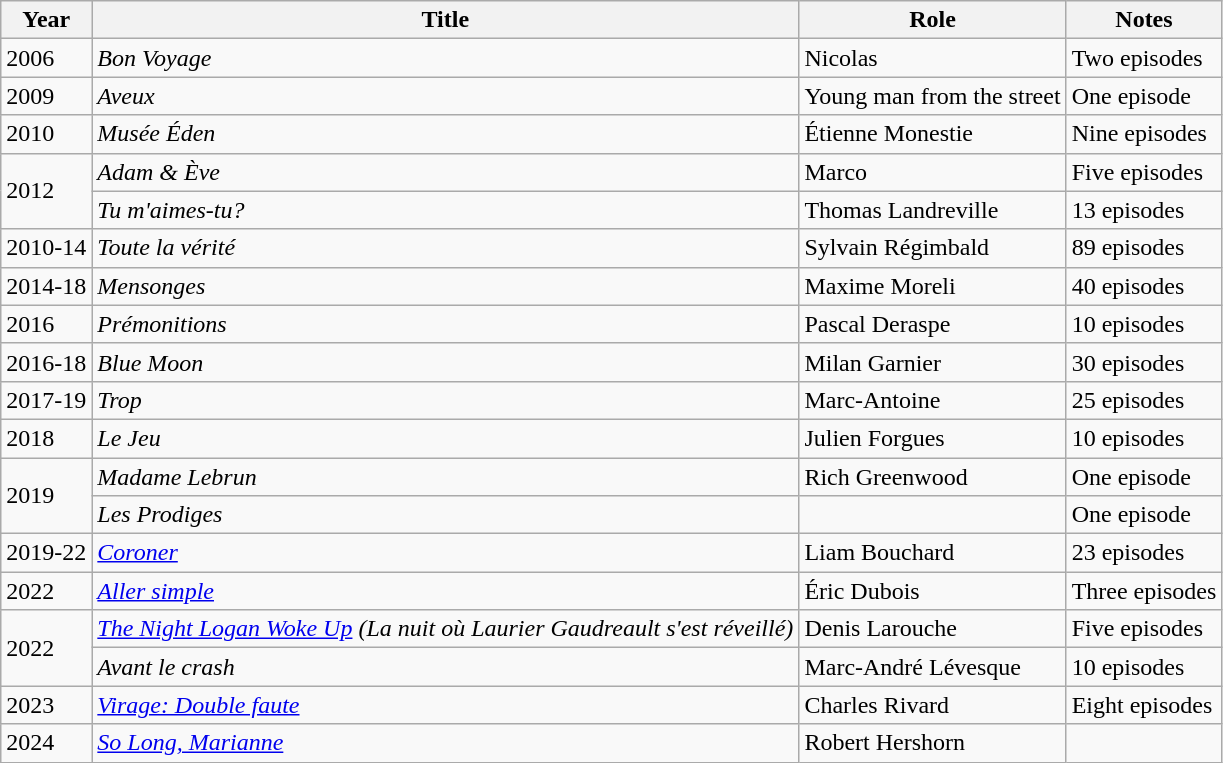<table class="wikitable">
<tr>
<th>Year</th>
<th>Title</th>
<th>Role</th>
<th>Notes</th>
</tr>
<tr>
<td>2006</td>
<td><em>Bon Voyage</em></td>
<td>Nicolas</td>
<td>Two episodes</td>
</tr>
<tr>
<td>2009</td>
<td><em>Aveux</em></td>
<td>Young man from the street</td>
<td>One episode</td>
</tr>
<tr>
<td>2010</td>
<td><em>Musée Éden</em></td>
<td>Étienne Monestie</td>
<td>Nine episodes</td>
</tr>
<tr>
<td rowspan=2>2012</td>
<td><em>Adam & Ève</em></td>
<td>Marco</td>
<td>Five episodes</td>
</tr>
<tr>
<td><em>Tu m'aimes-tu?</em></td>
<td>Thomas Landreville</td>
<td>13 episodes</td>
</tr>
<tr>
<td>2010-14</td>
<td><em>Toute la vérité</em></td>
<td>Sylvain Régimbald</td>
<td>89 episodes</td>
</tr>
<tr>
<td>2014-18</td>
<td><em>Mensonges</em></td>
<td>Maxime Moreli</td>
<td>40 episodes</td>
</tr>
<tr>
<td>2016</td>
<td><em>Prémonitions</em></td>
<td>Pascal Deraspe</td>
<td>10 episodes</td>
</tr>
<tr>
<td>2016-18</td>
<td><em>Blue Moon</em></td>
<td>Milan Garnier</td>
<td>30 episodes</td>
</tr>
<tr>
<td>2017-19</td>
<td><em>Trop</em></td>
<td>Marc-Antoine</td>
<td>25 episodes</td>
</tr>
<tr>
<td>2018</td>
<td><em>Le Jeu</em></td>
<td>Julien Forgues</td>
<td>10 episodes</td>
</tr>
<tr>
<td rowspan=2>2019</td>
<td><em>Madame Lebrun</em></td>
<td>Rich Greenwood</td>
<td>One episode</td>
</tr>
<tr>
<td><em>Les Prodiges</em></td>
<td></td>
<td>One episode</td>
</tr>
<tr>
<td>2019-22</td>
<td><em><a href='#'>Coroner</a></em></td>
<td>Liam Bouchard</td>
<td>23 episodes</td>
</tr>
<tr>
<td>2022</td>
<td><em><a href='#'>Aller simple</a></em></td>
<td>Éric Dubois</td>
<td>Three episodes</td>
</tr>
<tr>
<td rowspan=2>2022</td>
<td><em><a href='#'>The Night Logan Woke Up</a> (La nuit où Laurier Gaudreault s'est réveillé)</em></td>
<td>Denis Larouche</td>
<td>Five episodes</td>
</tr>
<tr>
<td><em>Avant le crash</em></td>
<td>Marc-André Lévesque</td>
<td>10 episodes</td>
</tr>
<tr>
<td>2023</td>
<td><em><a href='#'>Virage: Double faute</a></em></td>
<td>Charles Rivard</td>
<td>Eight episodes</td>
</tr>
<tr>
<td>2024</td>
<td><em><a href='#'>So Long, Marianne</a></em></td>
<td>Robert Hershorn</td>
<td></td>
</tr>
</table>
